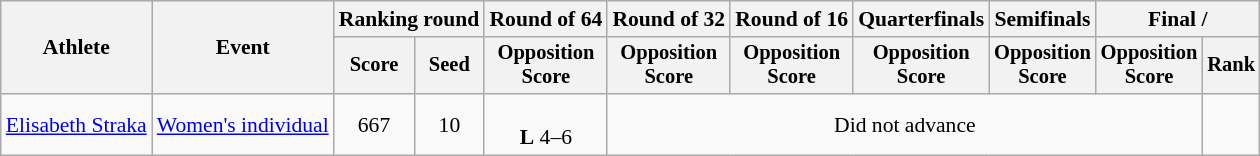<table class="wikitable" style="font-size:90%; text-align:center">
<tr>
<th rowspan=2>Athlete</th>
<th rowspan=2>Event</th>
<th colspan="2">Ranking round</th>
<th>Round of 64</th>
<th>Round of 32</th>
<th>Round of 16</th>
<th>Quarterfinals</th>
<th>Semifinals</th>
<th colspan="2">Final / </th>
</tr>
<tr style="font-size:95%">
<th>Score</th>
<th>Seed</th>
<th>Opposition<br>Score</th>
<th>Opposition<br>Score</th>
<th>Opposition<br>Score</th>
<th>Opposition<br>Score</th>
<th>Opposition<br>Score</th>
<th>Opposition<br>Score</th>
<th>Rank</th>
</tr>
<tr align=center>
<td align=left><a href='#'>Elisabeth Straka</a></td>
<td align=left><a href='#'>Women's individual</a></td>
<td>667</td>
<td>10</td>
<td><br><strong>L</strong> 4–6</td>
<td colspan=5>Did not advance</td>
<td></td>
</tr>
</table>
